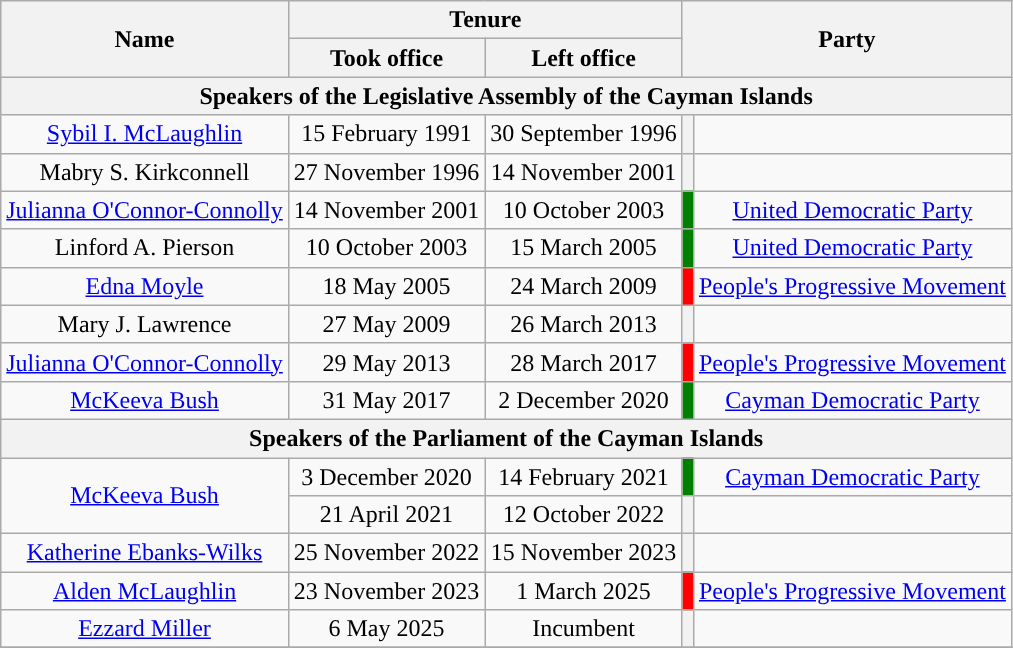<table class="wikitable" style="text-align:center">
<tr align=center bgcolor=#ebebeb>
<th rowspan=2>Name<br></th>
<th colspan=2>Tenure</th>
<th colspan=2; rowspan=2>Party</th>
</tr>
<tr align=center bgcolor=#ebebeb>
<th>Took office</th>
<th>Left office</th>
</tr>
<tr>
<th colspan=6>Speakers of the Legislative Assembly of the Cayman Islands</th>
</tr>
<tr>
<td><a href='#'>Sybil I. McLaughlin</a> <br></td>
<td>15 February 1991</td>
<td>30 September 1996</td>
<th style="background:"></th>
<td></td>
</tr>
<tr>
<td>Mabry S. Kirkconnell <br></td>
<td>27 November 1996</td>
<td>14 November 2001</td>
<th style="background:"></th>
<td></td>
</tr>
<tr>
<td><a href='#'>Julianna O'Connor-Connolly</a> <br></td>
<td>14 November 2001</td>
<td>10 October 2003</td>
<th style="background:Green"></th>
<td><a href='#'>United Democratic Party</a></td>
</tr>
<tr>
<td>Linford A. Pierson  <br></td>
<td>10 October 2003</td>
<td>15 March 2005</td>
<th style="background:Green"></th>
<td><a href='#'>United Democratic Party</a></td>
</tr>
<tr>
<td><a href='#'>Edna Moyle</a> <br></td>
<td>18 May 2005</td>
<td>24 March 2009</td>
<th style="background:Red"></th>
<td><a href='#'>People's Progressive Movement</a></td>
</tr>
<tr>
<td>Mary J. Lawrence <br></td>
<td>27 May 2009</td>
<td>26 March 2013</td>
<th style="background:"></th>
<td></td>
</tr>
<tr>
<td><a href='#'>Julianna O'Connor-Connolly</a> <br></td>
<td>29 May 2013</td>
<td>28 March 2017</td>
<th style="background:Red;"></th>
<td><a href='#'>People's Progressive Movement</a></td>
</tr>
<tr>
<td><a href='#'>McKeeva Bush</a> <br></td>
<td>31 May 2017</td>
<td>2 December 2020</td>
<th style="background:Green"></th>
<td><a href='#'>Cayman Democratic Party</a></td>
</tr>
<tr>
<th colspan=6>Speakers of the Parliament of the Cayman Islands</th>
</tr>
<tr>
<td rowspan=2><a href='#'>McKeeva Bush</a> <br></td>
<td>3 December 2020</td>
<td>14 February 2021</td>
<th style="background:Green"></th>
<td><a href='#'>Cayman Democratic Party</a></td>
</tr>
<tr>
<td>21 April 2021</td>
<td>12 October 2022</td>
<th style="background:"></th>
<td></td>
</tr>
<tr>
<td><a href='#'>Katherine Ebanks-Wilks</a> <br></td>
<td>25 November 2022</td>
<td>15 November 2023</td>
<th style="background:"></th>
<td></td>
</tr>
<tr>
<td><a href='#'>Alden McLaughlin</a> <br></td>
<td>23 November 2023</td>
<td>1 March 2025</td>
<th style="background:Red;"></th>
<td><a href='#'>People's Progressive Movement</a></td>
</tr>
<tr>
<td><a href='#'>Ezzard Miller</a> <br></td>
<td>6 May 2025</td>
<td>Incumbent</td>
<th style="background:"></th>
<td></td>
</tr>
<tr>
</tr>
</table>
